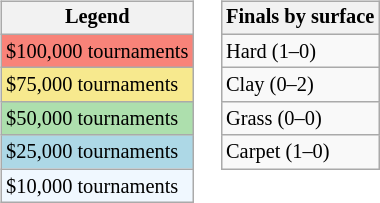<table>
<tr valign=top>
<td><br><table class=wikitable style="font-size:85%">
<tr>
<th>Legend</th>
</tr>
<tr style="background:#f88379;">
<td>$100,000 tournaments</td>
</tr>
<tr style="background:#f7e98e;">
<td>$75,000 tournaments</td>
</tr>
<tr style="background:#addfad;">
<td>$50,000 tournaments</td>
</tr>
<tr style="background:lightblue;">
<td>$25,000 tournaments</td>
</tr>
<tr style="background:#f0f8ff;">
<td>$10,000 tournaments</td>
</tr>
</table>
</td>
<td><br><table class=wikitable style="font-size:85%">
<tr>
<th>Finals by surface</th>
</tr>
<tr>
<td>Hard (1–0)</td>
</tr>
<tr>
<td>Clay (0–2)</td>
</tr>
<tr>
<td>Grass (0–0)</td>
</tr>
<tr>
<td>Carpet (1–0)</td>
</tr>
</table>
</td>
</tr>
</table>
